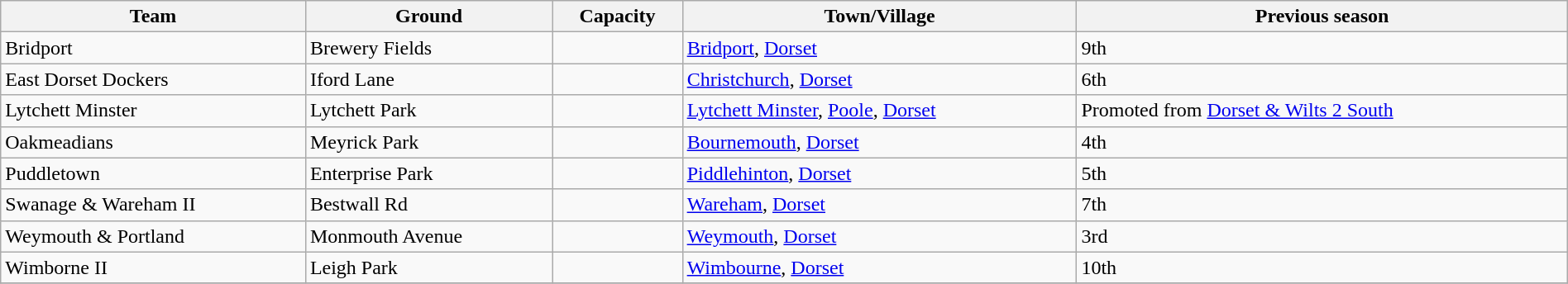<table class="wikitable sortable" width=100%>
<tr>
<th>Team</th>
<th>Ground</th>
<th>Capacity</th>
<th>Town/Village</th>
<th>Previous season</th>
</tr>
<tr>
<td>Bridport</td>
<td>Brewery Fields</td>
<td></td>
<td><a href='#'>Bridport</a>, <a href='#'>Dorset</a></td>
<td>9th</td>
</tr>
<tr>
<td>East Dorset Dockers</td>
<td>Iford Lane</td>
<td></td>
<td><a href='#'>Christchurch</a>, <a href='#'>Dorset</a></td>
<td>6th</td>
</tr>
<tr>
<td>Lytchett Minster</td>
<td>Lytchett Park</td>
<td></td>
<td><a href='#'>Lytchett Minster</a>, <a href='#'>Poole</a>, <a href='#'>Dorset</a></td>
<td>Promoted from <a href='#'>Dorset & Wilts 2 South</a></td>
</tr>
<tr>
<td>Oakmeadians</td>
<td>Meyrick Park</td>
<td></td>
<td><a href='#'>Bournemouth</a>, <a href='#'>Dorset</a></td>
<td>4th</td>
</tr>
<tr>
<td>Puddletown</td>
<td>Enterprise Park</td>
<td></td>
<td><a href='#'>Piddlehinton</a>, <a href='#'>Dorset</a></td>
<td>5th</td>
</tr>
<tr>
<td>Swanage & Wareham II</td>
<td>Bestwall Rd</td>
<td></td>
<td><a href='#'>Wareham</a>, <a href='#'>Dorset</a></td>
<td>7th</td>
</tr>
<tr>
<td>Weymouth & Portland</td>
<td>Monmouth Avenue</td>
<td></td>
<td><a href='#'>Weymouth</a>, <a href='#'>Dorset</a></td>
<td>3rd</td>
</tr>
<tr>
<td>Wimborne II</td>
<td>Leigh Park</td>
<td></td>
<td><a href='#'>Wimbourne</a>, <a href='#'>Dorset</a></td>
<td>10th</td>
</tr>
<tr>
</tr>
</table>
